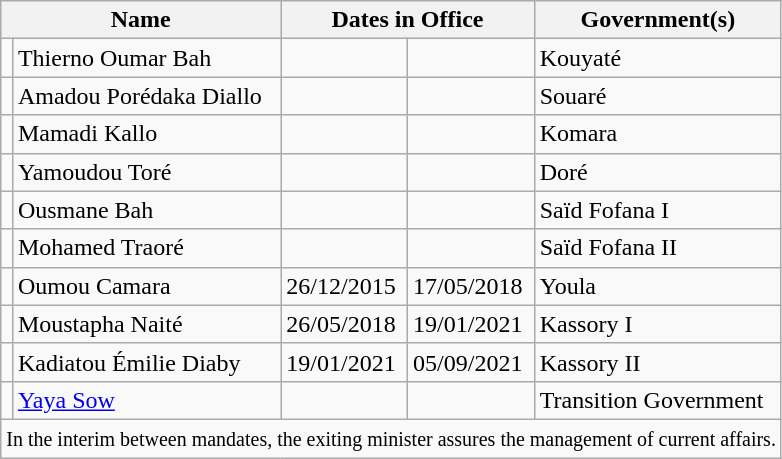<table class="wikitable alternance">
<tr>
<th colspan="2" scope="col">Name</th>
<th colspan="2" scope="col">Dates in Office</th>
<th scope="col">Government(s)</th>
</tr>
<tr>
<td></td>
<td>Thierno Oumar Bah</td>
<td></td>
<td></td>
<td>Kouyaté</td>
</tr>
<tr>
<td></td>
<td>Amadou Porédaka Diallo</td>
<td></td>
<td></td>
<td>Souaré</td>
</tr>
<tr>
<td></td>
<td>Mamadi Kallo</td>
<td></td>
<td></td>
<td>Komara</td>
</tr>
<tr>
<td></td>
<td>Yamoudou Toré</td>
<td></td>
<td></td>
<td>Doré</td>
</tr>
<tr>
<td></td>
<td>Ousmane Bah</td>
<td></td>
<td></td>
<td>Saïd Fofana I</td>
</tr>
<tr>
<td></td>
<td>Mohamed Traoré</td>
<td></td>
<td></td>
<td>Saïd Fofana II</td>
</tr>
<tr>
<td></td>
<td>Oumou Camara</td>
<td>26/12/2015</td>
<td>17/05/2018</td>
<td>Youla</td>
</tr>
<tr>
<td></td>
<td>Moustapha Naité</td>
<td>26/05/2018</td>
<td>19/01/2021</td>
<td>Kassory I</td>
</tr>
<tr>
<td></td>
<td>Kadiatou Émilie Diaby</td>
<td>19/01/2021</td>
<td>05/09/2021</td>
<td>Kassory II</td>
</tr>
<tr>
<td></td>
<td><a href='#'>Yaya Sow</a></td>
<td></td>
<td></td>
<td>Transition Government</td>
</tr>
<tr>
<td colspan="6"><small>In the interim between mandates, the exiting minister assures the management of current affairs.</small></td>
</tr>
</table>
